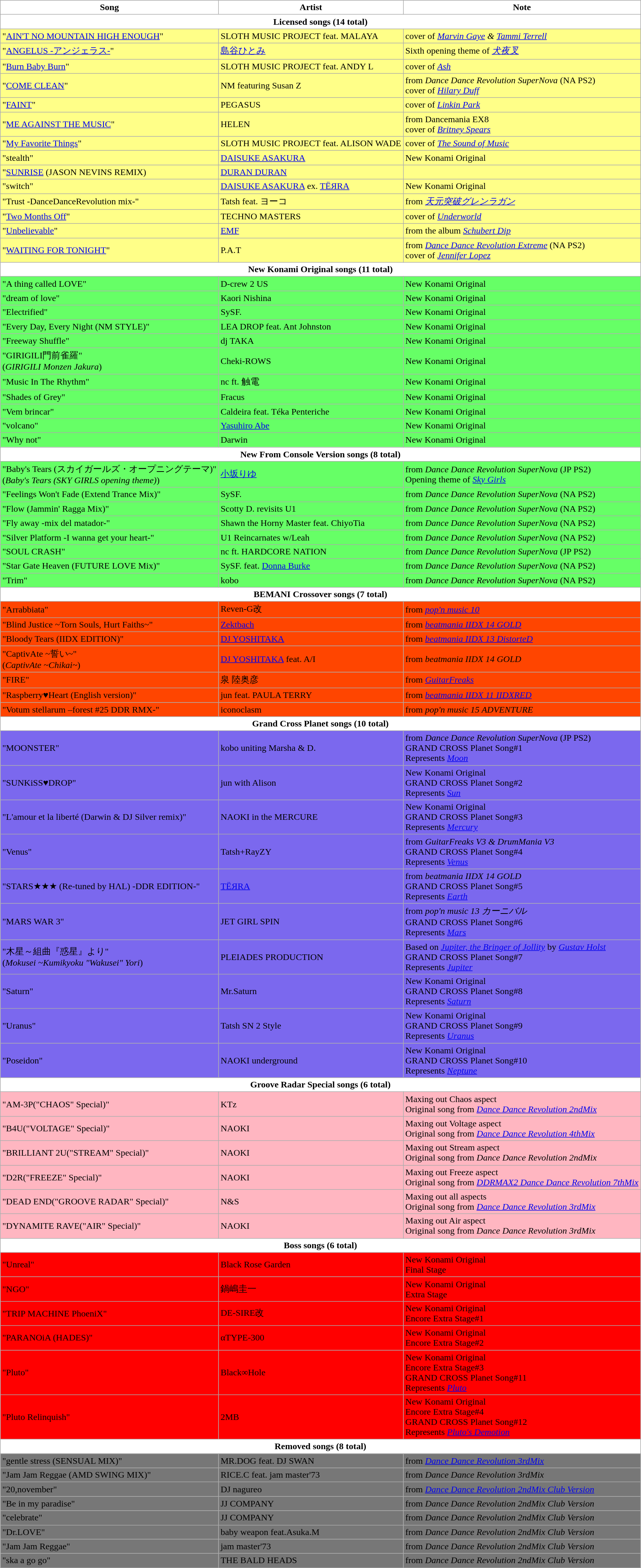<table class="wikitable sortable">
<tr>
<th style="background:#FFFFFF;">Song</th>
<th style="background:#FFFFFF;">Artist</th>
<th style="background:#FFFFFF;">Note</th>
</tr>
<tr>
<th colspan="3" style="background:#FFFFFF;">Licensed songs (14 total)</th>
</tr>
<tr style="background:#ffff88;">
<td>"<a href='#'>AIN'T NO MOUNTAIN HIGH ENOUGH</a>"</td>
<td>SLOTH MUSIC PROJECT feat. MALAYA</td>
<td>cover of <em><a href='#'>Marvin Gaye</a> & <a href='#'>Tammi Terrell</a></em></td>
</tr>
<tr style="background:#ffff88;">
<td>"<a href='#'>ANGELUS -アンジェラス-</a>"</td>
<td><a href='#'>島谷ひとみ</a></td>
<td>Sixth opening theme of <em><a href='#'>犬夜叉</a></em></td>
</tr>
<tr style="background:#ffff88;">
<td>"<a href='#'>Burn Baby Burn</a>"</td>
<td>SLOTH MUSIC PROJECT feat. ANDY L</td>
<td>cover of <em><a href='#'>Ash</a></em></td>
</tr>
<tr style="background:#ffff88;">
<td>"<a href='#'>COME CLEAN</a>"</td>
<td>NM featuring Susan Z</td>
<td>from <em>Dance Dance Revolution SuperNova</em> (NA PS2)<br>cover of <em><a href='#'>Hilary Duff</a></em></td>
</tr>
<tr style="background:#ffff88;">
<td>"<a href='#'>FAINT</a>"</td>
<td>PEGASUS</td>
<td>cover of <em><a href='#'>Linkin Park</a></em></td>
</tr>
<tr style="background:#ffff88;">
<td>"<a href='#'>ME AGAINST THE MUSIC</a>"</td>
<td>HELEN</td>
<td>from Dancemania EX8 <br>cover of <em><a href='#'>Britney Spears</a></em></td>
</tr>
<tr style="background:#ffff88;">
<td>"<a href='#'>My Favorite Things</a>"</td>
<td>SLOTH MUSIC PROJECT feat. ALISON WADE</td>
<td>cover of <em><a href='#'>The Sound of Music</a></em></td>
</tr>
<tr style="background:#ffff88;">
<td>"stealth"</td>
<td><a href='#'>DAISUKE ASAKURA</a></td>
<td>New Konami Original</td>
</tr>
<tr style="background:#ffff88;">
<td>"<a href='#'>SUNRISE</a> (JASON NEVINS REMIX)</td>
<td><a href='#'>DURAN DURAN</a></td>
<td></td>
</tr>
<tr style="background:#ffff88;">
<td>"switch"</td>
<td><a href='#'>DAISUKE ASAKURA</a> ex. <a href='#'>TЁЯRA</a></td>
<td>New Konami Original</td>
</tr>
<tr style="background:#ffff88;">
<td>"Trust -DanceDanceRevolution mix-" </td>
<td>Tatsh feat. ヨーコ</td>
<td>from <em><a href='#'>天元突破グレンラガン</a></em></td>
</tr>
<tr style="background:#ffff88;">
<td>"<a href='#'>Two Months Off</a>"</td>
<td>TECHNO MASTERS</td>
<td>cover of <em><a href='#'>Underworld</a></em></td>
</tr>
<tr style="background:#ffff88;">
<td>"<a href='#'>Unbelievable</a>"</td>
<td><a href='#'>EMF</a></td>
<td>from the album <em><a href='#'>Schubert Dip</a></em></td>
</tr>
<tr style="background:#ffff88;">
<td>"<a href='#'>WAITING FOR TONIGHT</a>"</td>
<td>P.A.T</td>
<td>from <em><a href='#'>Dance Dance Revolution Extreme</a></em> (NA PS2)<br>cover of <em><a href='#'>Jennifer Lopez</a></em></td>
</tr>
<tr>
<th colspan="3" style="background:#FFFFFF;">New Konami Original songs (11 total)</th>
</tr>
<tr style="background:#66ff66;">
<td>"A thing called LOVE" </td>
<td>D-crew 2 US</td>
<td>New Konami Original</td>
</tr>
<tr style="background:#66ff66;">
<td>"dream of love"</td>
<td>Kaori Nishina</td>
<td>New Konami Original</td>
</tr>
<tr style="background:#66ff66;">
<td>"Electrified"</td>
<td>SySF.</td>
<td>New Konami Original</td>
</tr>
<tr style="background:#66ff66;">
<td>"Every Day, Every Night (NM STYLE)"</td>
<td>LEA DROP feat. Ant Johnston</td>
<td>New Konami Original</td>
</tr>
<tr style="background:#66ff66;">
<td>"Freeway Shuffle" </td>
<td>dj TAKA</td>
<td>New Konami Original</td>
</tr>
<tr style="background:#66ff66;">
<td>"GIRIGILI門前雀羅"<br>(<em>GIRIGILI Monzen Jakura</em>)</td>
<td>Cheki-ROWS</td>
<td>New Konami Original</td>
</tr>
<tr style="background:#66ff66;">
<td>"Music In The Rhythm" </td>
<td>nc ft. 触電</td>
<td>New Konami Original</td>
</tr>
<tr style="background:#66ff66;">
<td>"Shades of Grey"</td>
<td>Fracus</td>
<td>New Konami Original</td>
</tr>
<tr style="background:#66ff66;">
<td>"Vem brincar" </td>
<td>Caldeira feat. Téka Penteriche</td>
<td>New Konami Original</td>
</tr>
<tr style="background:#66ff66;">
<td>"volcano"</td>
<td><a href='#'>Yasuhiro Abe</a></td>
<td>New Konami Original</td>
</tr>
<tr style="background:#66ff66;">
<td>"Why not"</td>
<td>Darwin</td>
<td>New Konami Original</td>
</tr>
<tr>
<th colspan="3" style="background:#FFFFFF;">New From Console Version songs (8 total)</th>
</tr>
<tr style="background:#66ff66;">
<td>"Baby's Tears (スカイガールズ・オープニングテーマ)"<br>(<em>Baby's Tears (SKY GIRLS opening theme)</em>) </td>
<td><a href='#'>小坂りゆ</a></td>
<td>from <em>Dance Dance Revolution SuperNova</em> (JP PS2)<br>Opening theme of <em><a href='#'>Sky Girls</a></em></td>
</tr>
<tr style="background:#66ff66;">
<td>"Feelings Won't Fade (Extend Trance Mix)"</td>
<td>SySF.</td>
<td>from <em>Dance Dance Revolution SuperNova</em> (NA PS2)</td>
</tr>
<tr style="background:#66ff66;">
<td>"Flow (Jammin' Ragga Mix)"</td>
<td>Scotty D. revisits U1</td>
<td>from <em>Dance Dance Revolution SuperNova</em> (NA PS2)</td>
</tr>
<tr style="background:#66ff66;">
<td>"Fly away -mix del matador-"</td>
<td>Shawn the Horny Master feat. ChiyoTia</td>
<td>from <em>Dance Dance Revolution SuperNova</em> (NA PS2)</td>
</tr>
<tr style="background:#66ff66;">
<td>"Silver Platform -I wanna get your heart-"</td>
<td>U1 Reincarnates w/Leah</td>
<td>from <em>Dance Dance Revolution SuperNova</em> (NA PS2)</td>
</tr>
<tr style="background:#66ff66;">
<td>"SOUL CRASH"</td>
<td>nc ft. HARDCORE NATION</td>
<td>from <em>Dance Dance Revolution SuperNova</em> (JP PS2)</td>
</tr>
<tr style="background:#66ff66;">
<td>"Star Gate Heaven (FUTURE LOVE Mix)"</td>
<td>SySF. feat. <a href='#'>Donna Burke</a></td>
<td>from <em>Dance Dance Revolution SuperNova</em> (NA PS2)</td>
</tr>
<tr style="background:#66ff66;">
<td>"Trim"</td>
<td>kobo</td>
<td>from <em>Dance Dance Revolution SuperNova</em> (NA PS2)</td>
</tr>
<tr>
<th colspan="3" style="background:#FFFFFF;">BEMANI Crossover songs (7 total)</th>
</tr>
<tr style="background:#FF4500;">
<td>"Arrabbiata" </td>
<td>Reven-G改</td>
<td>from <em><a href='#'>pop'n music 10</a></em></td>
</tr>
<tr style="background:#FF4500;">
<td>"Blind Justice ~Torn Souls, Hurt Faiths~" </td>
<td><a href='#'>Zektbach</a></td>
<td>from <em><a href='#'>beatmania IIDX 14 GOLD</a></em></td>
</tr>
<tr style="background:#FF4500;">
<td>"Bloody Tears (IIDX EDITION)"  </td>
<td><a href='#'>DJ YOSHITAKA</a></td>
<td>from <em><a href='#'>beatmania IIDX 13 DistorteD</a></em></td>
</tr>
<tr style="background:#FF4500;">
<td>"CaptivAte ~誓い~"<br>(<em>CaptivAte ~Chikai~</em>) </td>
<td><a href='#'>DJ YOSHITAKA</a> feat. A/I</td>
<td>from <em>beatmania IIDX 14 GOLD</em></td>
</tr>
<tr style="background:#FF4500;">
<td>"FIRE" </td>
<td>泉 陸奥彦</td>
<td>from <em><a href='#'>GuitarFreaks</a></em></td>
</tr>
<tr style="background:#FF4500;">
<td>"Raspberry♥Heart (English version)" </td>
<td>jun feat. PAULA TERRY</td>
<td>from <em><a href='#'>beatmania IIDX 11 IIDXRED</a></em></td>
</tr>
<tr style="background:#FF4500;">
<td>"Votum stellarum –forest #25 DDR RMX-" </td>
<td>iconoclasm</td>
<td>from <em>pop'n music 15 ADVENTURE</em></td>
</tr>
<tr>
<th colspan="3" style="background:#ffffff;">Grand Cross Planet songs (10 total)</th>
</tr>
<tr style="background:#7B68EE;">
<td>"MOONSTER" </td>
<td>kobo uniting Marsha & D.</td>
<td>from <em>Dance Dance Revolution SuperNova</em> (JP PS2)<br>GRAND CROSS Planet Song#1<br>Represents <em><a href='#'>Moon</a></em></td>
</tr>
<tr style="background:#7B68EE;">
<td>"SUNKiSS♥DROP" </td>
<td>jun with Alison</td>
<td>New Konami Original<br>GRAND CROSS Planet Song#2<br>Represents <em><a href='#'>Sun</a></em></td>
</tr>
<tr style="background:#7B68EE;">
<td>"L'amour et la liberté (Darwin & DJ Silver remix)" </td>
<td>NAOKI in the MERCURE</td>
<td>New Konami Original<br>GRAND CROSS Planet Song#3<br>Represents <em><a href='#'>Mercury</a></em></td>
</tr>
<tr style="background:#7B68EE;">
<td>"Venus"  </td>
<td>Tatsh+RayZY</td>
<td>from <em>GuitarFreaks V3 & DrumMania V3</em><br>GRAND CROSS Planet Song#4<br>Represents <em><a href='#'>Venus</a></em></td>
</tr>
<tr style="background:#7B68EE;">
<td>"STARS★★★ (Re-tuned by HΛL) -DDR EDITION-"  </td>
<td><a href='#'>TËЯRA</a></td>
<td>from <em>beatmania IIDX 14 GOLD</em><br>GRAND CROSS Planet Song#5<br>Represents <em><a href='#'>Earth</a></em></td>
</tr>
<tr style="background:#7B68EE;">
<td>"MARS WAR 3" </td>
<td>JET GIRL SPIN</td>
<td>from <em>pop'n music 13 カーニバル</em><br>GRAND CROSS Planet Song#6<br>Represents <em><a href='#'>Mars</a></em></td>
</tr>
<tr style="background:#7B68EE;">
<td>"木星～組曲『惑星』より"<br>(<em>Mokusei ~Kumikyoku "Wakusei" Yori</em>) </td>
<td>PLEIADES PRODUCTION</td>
<td>Based on <em><a href='#'>Jupiter, the Bringer of Jollity</a></em> by <em><a href='#'>Gustav Holst</a></em><br>GRAND CROSS Planet Song#7<br>Represents <em><a href='#'>Jupiter</a></em></td>
</tr>
<tr style="background:#7B68EE;">
<td>"Saturn" </td>
<td>Mr.Saturn</td>
<td>New Konami Original<br>GRAND CROSS Planet Song#8<br>Represents <em><a href='#'>Saturn</a></em></td>
</tr>
<tr style="background:#7B68EE;">
<td>"Uranus" </td>
<td>Tatsh SN 2 Style</td>
<td>New Konami Original<br>GRAND CROSS Planet Song#9<br>Represents <em><a href='#'>Uranus</a></em></td>
</tr>
<tr style="background:#7B68EE;">
<td>"Poseidon" </td>
<td>NAOKI underground</td>
<td>New Konami Original<br>GRAND CROSS Planet Song#10<br>Represents <em><a href='#'>Neptune</a></em></td>
</tr>
<tr>
<th colspan="3" style="background:#ffffff;">Groove Radar Special songs (6 total)</th>
</tr>
<tr style="background:#FFB6C1;">
<td>"AM-3P("CHAOS" Special)" </td>
<td>KTz</td>
<td>Maxing out Chaos aspect<br>Original song from <em><a href='#'>Dance Dance Revolution 2ndMix</a></em></td>
</tr>
<tr style="background:#FFB6C1;">
<td>"B4U("VOLTAGE" Special)" </td>
<td>NAOKI</td>
<td>Maxing out Voltage aspect<br>Original song from <em><a href='#'>Dance Dance Revolution 4thMix</a></em></td>
</tr>
<tr style="background:#FFB6C1;">
<td>"BRILLIANT 2U("STREAM" Special)" </td>
<td>NAOKI</td>
<td>Maxing out Stream aspect<br>Original song from <em>Dance Dance Revolution 2ndMix</em></td>
</tr>
<tr style="background:#FFB6C1;">
<td>"D2R("FREEZE" Special)" </td>
<td>NAOKI</td>
<td>Maxing out Freeze aspect<br>Original song from <em><a href='#'>DDRMAX2 Dance Dance Revolution 7thMix</a></em></td>
</tr>
<tr style="background:#FFB6C1;">
<td>"DEAD END("GROOVE RADAR" Special)" </td>
<td>N&S</td>
<td>Maxing out all aspects<br>Original song from <em><a href='#'>Dance Dance Revolution 3rdMix</a></em></td>
</tr>
<tr style="background:#FFB6C1;">
<td>"DYNAMITE RAVE("AIR" Special)" </td>
<td>NAOKI</td>
<td>Maxing out Air aspect<br>Original song from <em>Dance Dance Revolution 3rdMix</em></td>
</tr>
<tr>
<th colspan="3" style="background:#ffffff;">Boss songs (6 total)</th>
</tr>
<tr style="background:#FF0000;">
<td>"Unreal"  </td>
<td>Black Rose Garden</td>
<td>New Konami Original<br>Final Stage</td>
</tr>
<tr style="background:#FF0000;">
<td>"NGO" </td>
<td>鍋嶋圭一</td>
<td>New Konami Original<br>Extra Stage</td>
</tr>
<tr style="background:#FF0000;">
<td>"TRIP MACHINE PhoeniX"  </td>
<td>DE-SIRE改</td>
<td>New Konami Original<br>Encore Extra Stage#1</td>
</tr>
<tr style="background:#FF0000;">
<td>"PARANOiA (HADES)"  </td>
<td>αTYPE-300</td>
<td>New Konami Original<br>Encore Extra Stage#2</td>
</tr>
<tr style="background:#FF0000;">
<td>"Pluto" </td>
<td>Black∞Hole</td>
<td>New Konami Original<br>Encore Extra Stage#3<br>GRAND CROSS Planet Song#11<br>Represents <em><a href='#'>Pluto</a></em></td>
</tr>
<tr style="background:#FF0000;">
<td>"Pluto Relinquish" </td>
<td>2MB</td>
<td>New Konami Original<br>Encore Extra Stage#4<br>GRAND CROSS Planet Song#12<br>Represents <em><a href='#'>Pluto's Demotion</a></em></td>
</tr>
<tr>
<th colspan="3" style="background:#ffffff;">Removed songs (8 total)</th>
</tr>
<tr style="background:#777777;">
<td>"gentle stress (SENSUAL MIX)"</td>
<td>MR.DOG feat. DJ SWAN</td>
<td>from <em><a href='#'>Dance Dance Revolution 3rdMix</a></em></td>
</tr>
<tr style="background:#777777;">
<td>"Jam Jam Reggae (AMD SWING MIX)"</td>
<td>RICE.C feat. jam master'73</td>
<td>from <em>Dance Dance Revolution 3rdMix</em></td>
</tr>
<tr style="background:#777777;">
<td>"20,november"</td>
<td>DJ nagureo</td>
<td>from <em><a href='#'>Dance Dance Revolution 2ndMix Club Version</a></em></td>
</tr>
<tr style="background:#777777;">
<td>"Be in my paradise"</td>
<td>JJ COMPANY</td>
<td>from <em>Dance Dance Revolution 2ndMix Club Version</em></td>
</tr>
<tr style="background:#777777;">
<td>"celebrate"</td>
<td>JJ COMPANY</td>
<td>from <em>Dance Dance Revolution 2ndMix Club Version</em></td>
</tr>
<tr style="background:#777777;">
<td>"Dr.LOVE"</td>
<td>baby weapon feat.Asuka.M</td>
<td>from <em>Dance Dance Revolution 2ndMix Club Version</em></td>
</tr>
<tr style="background:#777777;">
<td>"Jam Jam Reggae"</td>
<td>jam master'73</td>
<td>from <em>Dance Dance Revolution 2ndMix Club Version</em></td>
</tr>
<tr style="background:#777777;">
<td>"ska a go go"</td>
<td>THE BALD HEADS</td>
<td>from <em>Dance Dance Revolution 2ndMix Club Version</em></td>
</tr>
</table>
